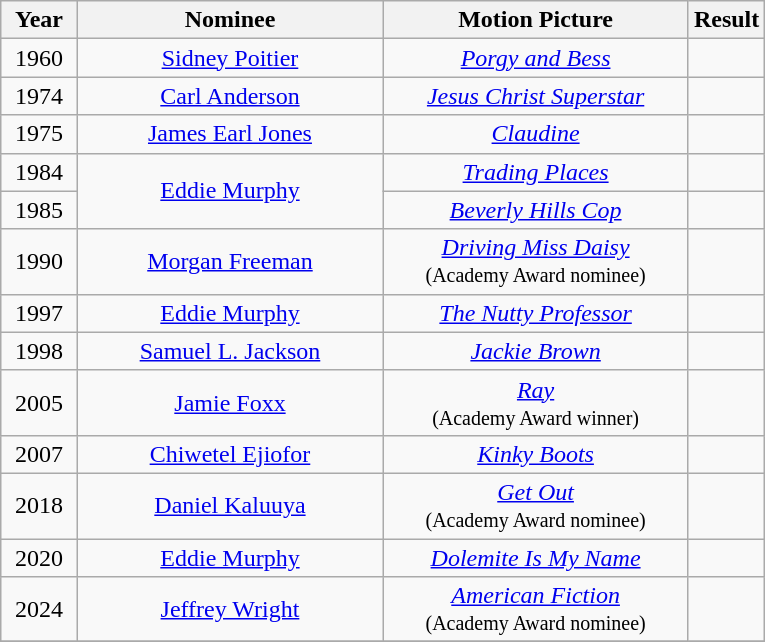<table class="wikitable" style="text-align: center">
<tr>
<th style="width:10%;">Year</th>
<th style="width:40%;">Nominee</th>
<th style="width:40%;">Motion Picture</th>
<th style="width:10%;">Result</th>
</tr>
<tr>
<td style="text-align:center;">1960</td>
<td><a href='#'>Sidney Poitier</a></td>
<td><em><a href='#'>Porgy and Bess</a></em></td>
<td></td>
</tr>
<tr>
<td style="text-align:center;">1974</td>
<td><a href='#'>Carl Anderson</a></td>
<td><em><a href='#'>Jesus Christ Superstar</a></em></td>
<td></td>
</tr>
<tr>
<td style="text-align:center;">1975</td>
<td><a href='#'>James Earl Jones</a></td>
<td><em><a href='#'>Claudine</a></em></td>
<td></td>
</tr>
<tr>
<td style="text-align:center;">1984</td>
<td rowspan="2"><a href='#'>Eddie Murphy</a></td>
<td><em><a href='#'>Trading Places</a></em></td>
<td></td>
</tr>
<tr>
<td style="text-align:center;">1985</td>
<td><em><a href='#'>Beverly Hills Cop</a></em></td>
<td></td>
</tr>
<tr>
<td style="text-align:center;">1990</td>
<td><a href='#'>Morgan Freeman</a></td>
<td><em><a href='#'>Driving Miss Daisy</a></em><br><small>(Academy Award nominee)</small></td>
<td></td>
</tr>
<tr>
<td style="text-align:center;">1997</td>
<td><a href='#'>Eddie Murphy</a></td>
<td><em><a href='#'>The Nutty Professor</a></em></td>
<td></td>
</tr>
<tr>
<td style="text-align:center;">1998</td>
<td><a href='#'>Samuel L. Jackson</a></td>
<td><em><a href='#'>Jackie Brown</a></em></td>
<td></td>
</tr>
<tr>
<td style="text-align:center;">2005</td>
<td><a href='#'>Jamie Foxx</a></td>
<td><em><a href='#'>Ray</a></em><br><small>(Academy Award winner)</small></td>
<td></td>
</tr>
<tr>
<td style="text-align:center;">2007</td>
<td><a href='#'>Chiwetel Ejiofor</a></td>
<td><em><a href='#'>Kinky Boots</a></em></td>
<td></td>
</tr>
<tr>
<td style="text-align:center;">2018</td>
<td><a href='#'>Daniel Kaluuya</a></td>
<td><em><a href='#'>Get Out</a></em><br><small>(Academy Award nominee)</small></td>
<td></td>
</tr>
<tr>
<td style="text-align:center;">2020</td>
<td><a href='#'>Eddie Murphy</a></td>
<td><em><a href='#'>Dolemite Is My Name</a></em></td>
<td></td>
</tr>
<tr>
<td>2024</td>
<td><a href='#'>Jeffrey Wright</a></td>
<td><em><a href='#'>American Fiction</a></em><br><small>(Academy Award nominee)</small></td>
<td></td>
</tr>
<tr>
</tr>
</table>
